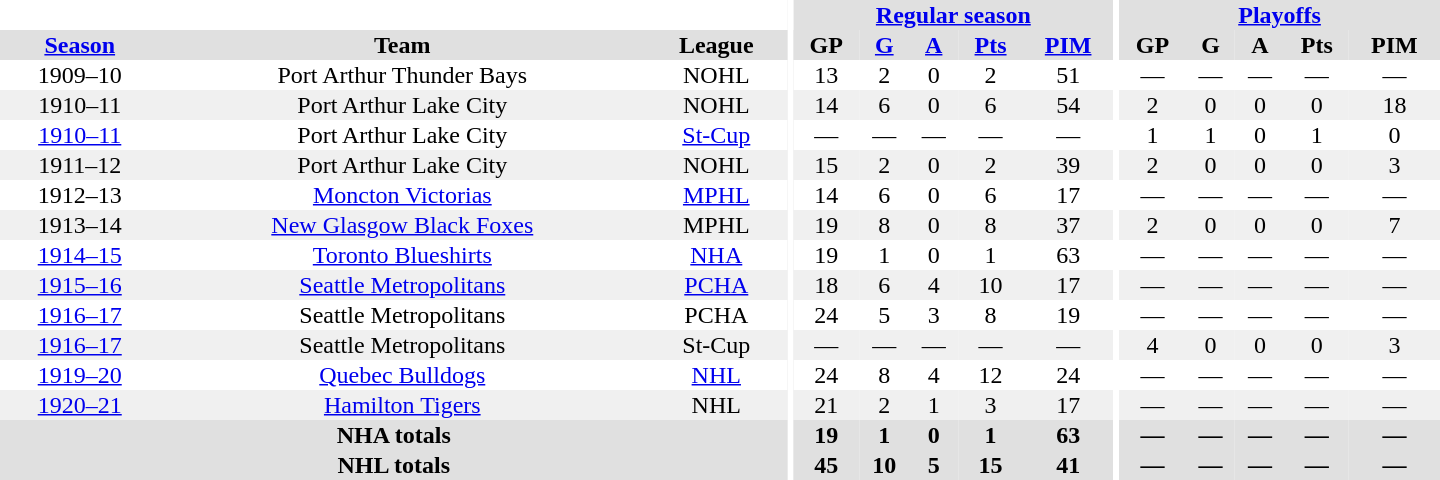<table border="0" cellpadding="1" cellspacing="0" style="text-align:center; width:60em">
<tr bgcolor="#e0e0e0">
<th colspan="3" bgcolor="#ffffff"></th>
<th rowspan="100" bgcolor="#ffffff"></th>
<th colspan="5"><a href='#'>Regular season</a></th>
<th rowspan="100" bgcolor="#ffffff"></th>
<th colspan="5"><a href='#'>Playoffs</a></th>
</tr>
<tr bgcolor="#e0e0e0">
<th><a href='#'>Season</a></th>
<th>Team</th>
<th>League</th>
<th>GP</th>
<th><a href='#'>G</a></th>
<th><a href='#'>A</a></th>
<th><a href='#'>Pts</a></th>
<th><a href='#'>PIM</a></th>
<th>GP</th>
<th>G</th>
<th>A</th>
<th>Pts</th>
<th>PIM</th>
</tr>
<tr>
<td>1909–10</td>
<td>Port Arthur Thunder Bays</td>
<td>NOHL</td>
<td>13</td>
<td>2</td>
<td>0</td>
<td>2</td>
<td>51</td>
<td>—</td>
<td>—</td>
<td>—</td>
<td>—</td>
<td>—</td>
</tr>
<tr bgcolor="#f0f0f0">
<td>1910–11</td>
<td>Port Arthur Lake City</td>
<td>NOHL</td>
<td>14</td>
<td>6</td>
<td>0</td>
<td>6</td>
<td>54</td>
<td>2</td>
<td>0</td>
<td>0</td>
<td>0</td>
<td>18</td>
</tr>
<tr>
<td><a href='#'>1910–11</a></td>
<td>Port Arthur Lake City</td>
<td><a href='#'>St-Cup</a></td>
<td>—</td>
<td>—</td>
<td>—</td>
<td>—</td>
<td>—</td>
<td>1</td>
<td>1</td>
<td>0</td>
<td>1</td>
<td>0</td>
</tr>
<tr bgcolor="#f0f0f0">
<td>1911–12</td>
<td>Port Arthur Lake City</td>
<td>NOHL</td>
<td>15</td>
<td>2</td>
<td>0</td>
<td>2</td>
<td>39</td>
<td>2</td>
<td>0</td>
<td>0</td>
<td>0</td>
<td>3</td>
</tr>
<tr>
<td>1912–13</td>
<td><a href='#'>Moncton Victorias</a></td>
<td><a href='#'>MPHL</a></td>
<td>14</td>
<td>6</td>
<td>0</td>
<td>6</td>
<td>17</td>
<td>—</td>
<td>—</td>
<td>—</td>
<td>—</td>
<td>—</td>
</tr>
<tr bgcolor="#f0f0f0">
<td>1913–14</td>
<td><a href='#'>New Glasgow Black Foxes</a></td>
<td>MPHL</td>
<td>19</td>
<td>8</td>
<td>0</td>
<td>8</td>
<td>37</td>
<td>2</td>
<td>0</td>
<td>0</td>
<td>0</td>
<td>7</td>
</tr>
<tr>
<td><a href='#'>1914–15</a></td>
<td><a href='#'>Toronto Blueshirts</a></td>
<td><a href='#'>NHA</a></td>
<td>19</td>
<td>1</td>
<td>0</td>
<td>1</td>
<td>63</td>
<td>—</td>
<td>—</td>
<td>—</td>
<td>—</td>
<td>—</td>
</tr>
<tr bgcolor="#f0f0f0">
<td><a href='#'>1915–16</a></td>
<td><a href='#'>Seattle Metropolitans</a></td>
<td><a href='#'>PCHA</a></td>
<td>18</td>
<td>6</td>
<td>4</td>
<td>10</td>
<td>17</td>
<td>—</td>
<td>—</td>
<td>—</td>
<td>—</td>
<td>—</td>
</tr>
<tr>
<td><a href='#'>1916–17</a></td>
<td>Seattle Metropolitans</td>
<td>PCHA</td>
<td>24</td>
<td>5</td>
<td>3</td>
<td>8</td>
<td>19</td>
<td>—</td>
<td>—</td>
<td>—</td>
<td>—</td>
<td>—</td>
</tr>
<tr bgcolor="#f0f0f0">
<td><a href='#'>1916–17</a></td>
<td>Seattle Metropolitans</td>
<td>St-Cup</td>
<td>—</td>
<td>—</td>
<td>—</td>
<td>—</td>
<td>—</td>
<td>4</td>
<td>0</td>
<td>0</td>
<td>0</td>
<td>3</td>
</tr>
<tr>
<td><a href='#'>1919–20</a></td>
<td><a href='#'>Quebec Bulldogs</a></td>
<td><a href='#'>NHL</a></td>
<td>24</td>
<td>8</td>
<td>4</td>
<td>12</td>
<td>24</td>
<td>—</td>
<td>—</td>
<td>—</td>
<td>—</td>
<td>—</td>
</tr>
<tr bgcolor="#f0f0f0">
<td><a href='#'>1920–21</a></td>
<td><a href='#'>Hamilton Tigers</a></td>
<td>NHL</td>
<td>21</td>
<td>2</td>
<td>1</td>
<td>3</td>
<td>17</td>
<td>—</td>
<td>—</td>
<td>—</td>
<td>—</td>
<td>—</td>
</tr>
<tr bgcolor="#e0e0e0">
<th colspan="3">NHA totals</th>
<th>19</th>
<th>1</th>
<th>0</th>
<th>1</th>
<th>63</th>
<th>—</th>
<th>—</th>
<th>—</th>
<th>—</th>
<th>—</th>
</tr>
<tr bgcolor="#e0e0e0">
<th colspan="3">NHL totals</th>
<th>45</th>
<th>10</th>
<th>5</th>
<th>15</th>
<th>41</th>
<th>—</th>
<th>—</th>
<th>—</th>
<th>—</th>
<th>—</th>
</tr>
</table>
